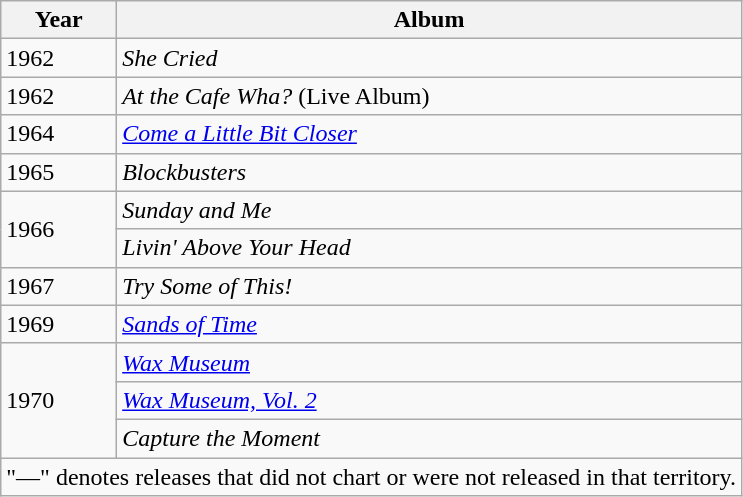<table class="wikitable">
<tr>
<th>Year</th>
<th>Album</th>
</tr>
<tr>
<td>1962</td>
<td><em>She Cried</em></td>
</tr>
<tr>
<td>1962</td>
<td><em>At the Cafe Wha?</em> (Live Album)</td>
</tr>
<tr>
<td>1964</td>
<td><em><a href='#'>Come a Little Bit Closer</a></em></td>
</tr>
<tr>
<td>1965</td>
<td><em>Blockbusters</em></td>
</tr>
<tr>
<td rowspan="2">1966</td>
<td><em>Sunday and Me</em></td>
</tr>
<tr>
<td><em>Livin' Above Your Head</em></td>
</tr>
<tr>
<td>1967</td>
<td><em>Try Some of This!</em></td>
</tr>
<tr>
<td>1969</td>
<td><em><a href='#'>Sands of Time</a></em></td>
</tr>
<tr>
<td rowspan="3">1970</td>
<td><em><a href='#'>Wax Museum</a></em></td>
</tr>
<tr>
<td><em><a href='#'>Wax Museum, Vol. 2</a></em></td>
</tr>
<tr>
<td><em>Capture the Moment</em></td>
</tr>
<tr>
<td colspan="2">"—" denotes releases that did not chart or were not released in that territory.</td>
</tr>
</table>
